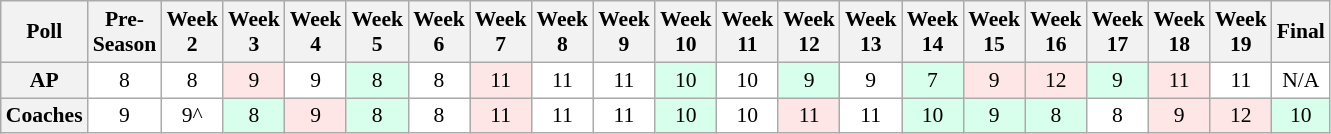<table class="wikitable" style="white-space:nowrap;font-size:90%">
<tr>
<th>Poll</th>
<th>Pre-<br>Season</th>
<th>Week<br>2</th>
<th>Week<br>3</th>
<th>Week<br>4</th>
<th>Week<br>5</th>
<th>Week<br>6</th>
<th>Week<br>7</th>
<th>Week<br>8</th>
<th>Week<br>9</th>
<th>Week<br>10</th>
<th>Week<br>11</th>
<th>Week<br>12</th>
<th>Week<br>13</th>
<th>Week<br>14</th>
<th>Week<br>15</th>
<th>Week<br>16</th>
<th>Week<br>17</th>
<th>Week<br>18</th>
<th>Week<br>19</th>
<th>Final</th>
</tr>
<tr style="text-align:center;">
<th>AP</th>
<td style="background:#FFF;">8</td>
<td style="background:#FFF;">8</td>
<td style="background:#FFE6E6;">9</td>
<td style="background:#FFF;">9</td>
<td style="background:#D8FFEB;">8</td>
<td style="background:#FFF;">8</td>
<td style="background:#FFE6E6;">11</td>
<td style="background:#FFF;">11</td>
<td style="background:#FFF;">11</td>
<td style="background:#D8FFEB;">10</td>
<td style="background:#FFF;">10</td>
<td style="background:#D8FFEB;">9</td>
<td style="background:#FFF;">9</td>
<td style="background:#D8FFEB;">7</td>
<td style="background:#FFE6E6;">9</td>
<td style="background:#FFE6E6;">12</td>
<td style="background:#D8FFEB;">9</td>
<td style="background:#FFE6E6;">11</td>
<td style="background:#FFF;">11</td>
<td style="background:#FFF;">N/A</td>
</tr>
<tr style="text-align:center;">
<th>Coaches</th>
<td style="background:#FFF;">9</td>
<td style="background:#FFF;">9^</td>
<td style="background:#D8FFEB;">8</td>
<td style="background:#FFE6E6;">9</td>
<td style="background:#D8FFEB;">8</td>
<td style="background:#FFF;">8</td>
<td style="background:#FFE6E6;">11</td>
<td style="background:#FFF;">11</td>
<td style="background:#FFF;">11</td>
<td style="background:#D8FFEB;">10</td>
<td style="background:#FFF;">10</td>
<td style="background:#FFE6E6;">11</td>
<td style="background:#FFF;">11</td>
<td style="background:#D8FFEB;">10</td>
<td style="background:#D8FFEB;">9</td>
<td style="background:#D8FFEB;">8</td>
<td style="background:#FFF;">8</td>
<td style="background:#FFE6E6;">9</td>
<td style="background:#FFE6E6;">12</td>
<td style="background:#D8FFEB;">10</td>
</tr>
</table>
